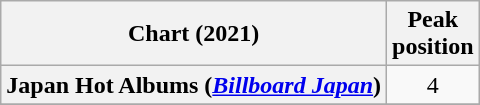<table class="wikitable sortable plainrowheaders" style="text-align:center;">
<tr>
<th scope="col">Chart (2021)</th>
<th scope="col">Peak<br>position</th>
</tr>
<tr>
<th scope="row">Japan Hot Albums (<em><a href='#'>Billboard Japan</a></em>)</th>
<td>4</td>
</tr>
<tr>
</tr>
</table>
